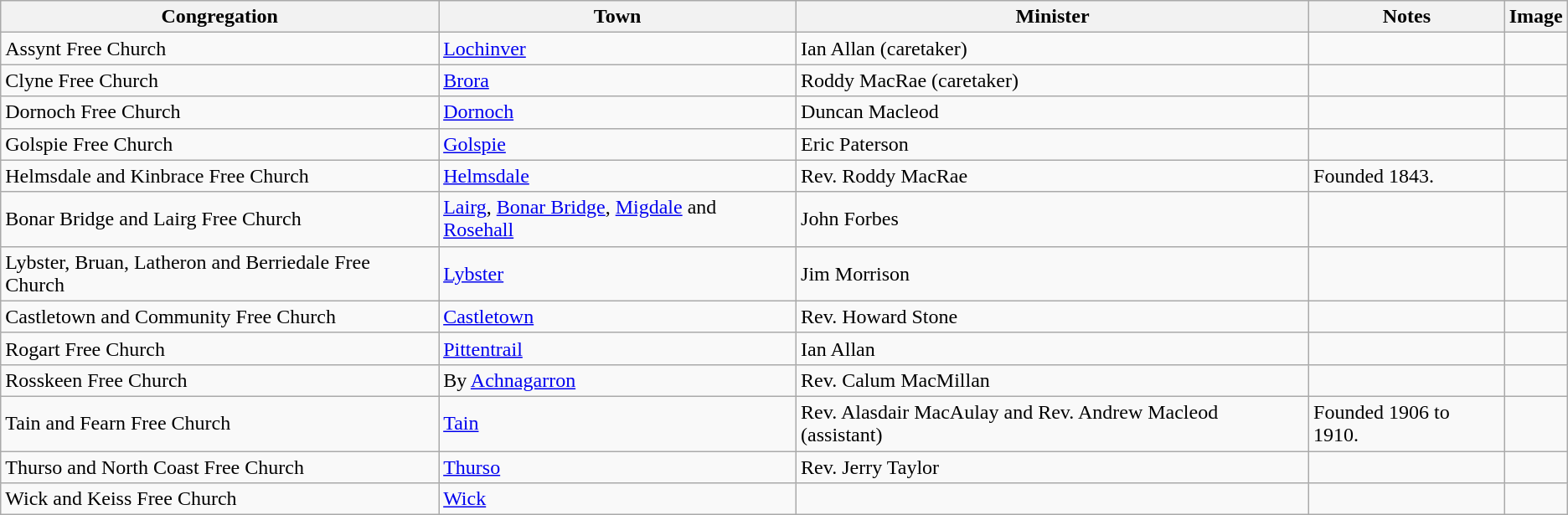<table class="wikitable sortable">
<tr>
<th style="text-align:center;">Congregation</th>
<th style="text-align:center;">Town</th>
<th style="text-align:center;">Minister</th>
<th style="text-align:center;">Notes</th>
<th style="text-align:center;" class="unsortable">Image</th>
</tr>
<tr>
<td>Assynt Free Church</td>
<td><a href='#'>Lochinver</a></td>
<td>Ian Allan (caretaker)</td>
<td></td>
<td></td>
</tr>
<tr>
<td>Clyne Free Church</td>
<td><a href='#'>Brora</a></td>
<td>Roddy MacRae (caretaker)</td>
<td></td>
<td></td>
</tr>
<tr>
<td>Dornoch Free Church</td>
<td><a href='#'>Dornoch</a></td>
<td>Duncan Macleod</td>
<td></td>
<td></td>
</tr>
<tr>
<td>Golspie Free Church</td>
<td><a href='#'>Golspie</a></td>
<td>Eric Paterson</td>
<td></td>
<td></td>
</tr>
<tr>
<td>Helmsdale and Kinbrace Free Church</td>
<td><a href='#'>Helmsdale</a></td>
<td>Rev. Roddy MacRae</td>
<td>Founded 1843.</td>
<td></td>
</tr>
<tr>
<td>Bonar Bridge and Lairg Free Church</td>
<td><a href='#'>Lairg</a>, <a href='#'>Bonar Bridge</a>, <a href='#'>Migdale</a> and <a href='#'>Rosehall</a></td>
<td>John Forbes</td>
<td></td>
<td></td>
</tr>
<tr>
<td>Lybster, Bruan, Latheron and Berriedale Free Church</td>
<td><a href='#'>Lybster</a></td>
<td>Jim Morrison</td>
<td></td>
<td></td>
</tr>
<tr>
<td>Castletown and Community Free Church</td>
<td><a href='#'>Castletown</a></td>
<td>Rev. Howard Stone</td>
<td></td>
<td></td>
</tr>
<tr>
<td>Rogart Free Church</td>
<td><a href='#'>Pittentrail</a></td>
<td>Ian Allan</td>
<td></td>
<td></td>
</tr>
<tr>
<td>Rosskeen Free Church</td>
<td>By <a href='#'>Achnagarron</a></td>
<td>Rev. Calum MacMillan</td>
<td></td>
<td></td>
</tr>
<tr>
<td>Tain and Fearn Free Church</td>
<td><a href='#'>Tain</a></td>
<td>Rev. Alasdair MacAulay and Rev. Andrew Macleod (assistant)</td>
<td>Founded 1906 to 1910.</td>
<td></td>
</tr>
<tr>
<td>Thurso and North Coast Free Church</td>
<td><a href='#'>Thurso</a></td>
<td>Rev. Jerry Taylor</td>
<td></td>
<td></td>
</tr>
<tr>
<td>Wick and Keiss Free Church</td>
<td><a href='#'>Wick</a></td>
<td></td>
<td></td>
<td></td>
</tr>
</table>
